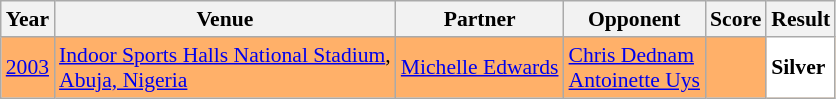<table class="sortable wikitable" style="font-size: 90%;">
<tr>
<th>Year</th>
<th>Venue</th>
<th>Partner</th>
<th>Opponent</th>
<th>Score</th>
<th>Result</th>
</tr>
<tr style="background:#FFB069">
<td align="center"><a href='#'>2003</a></td>
<td align="left"><a href='#'>Indoor Sports Halls National Stadium</a>,<br><a href='#'>Abuja, Nigeria</a></td>
<td align="left"> <a href='#'>Michelle Edwards</a></td>
<td align="left"> <a href='#'>Chris Dednam</a> <br>  <a href='#'>Antoinette Uys</a></td>
<td align="left"></td>
<td style="text-align:left; background:white"> <strong>Silver</strong></td>
</tr>
</table>
